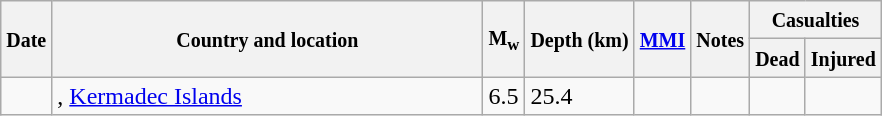<table class="wikitable sortable sort-under" style="border:1px black;  margin-left:1em;">
<tr>
<th rowspan="2"><small>Date</small></th>
<th rowspan="2" style="width: 280px"><small>Country and location</small></th>
<th rowspan="2"><small>M<sub>w</sub></small></th>
<th rowspan="2"><small>Depth (km)</small></th>
<th rowspan="2"><small><a href='#'>MMI</a></small></th>
<th rowspan="2" class="unsortable"><small>Notes</small></th>
<th colspan="2"><small>Casualties</small></th>
</tr>
<tr>
<th><small>Dead</small></th>
<th><small>Injured</small></th>
</tr>
<tr>
<td></td>
<td>, <a href='#'>Kermadec Islands</a></td>
<td>6.5</td>
<td>25.4</td>
<td></td>
<td></td>
<td></td>
<td></td>
</tr>
</table>
